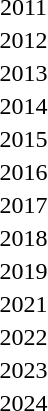<table>
<tr>
<td align="center">2011</td>
<td></td>
<td></td>
<td></td>
</tr>
<tr>
<td align="center">2012</td>
<td></td>
<td></td>
<td><br></td>
</tr>
<tr>
<td align="center">2013</td>
<td></td>
<td></td>
<td></td>
</tr>
<tr>
<td align="center">2014</td>
<td></td>
<td></td>
<td></td>
</tr>
<tr>
<td align="center">2015</td>
<td></td>
<td></td>
<td><br></td>
</tr>
<tr>
<td align="center">2016</td>
<td></td>
<td></td>
<td><br></td>
</tr>
<tr>
<td align="center">2017</td>
<td></td>
<td></td>
<td><br></td>
</tr>
<tr>
<td align="center">2018</td>
<td></td>
<td></td>
<td></td>
</tr>
<tr>
<td align="center">2019</td>
<td></td>
<td></td>
<td></td>
</tr>
<tr>
<td align="center">2021</td>
<td></td>
<td></td>
<td></td>
</tr>
<tr>
<td align="center">2022</td>
<td></td>
<td></td>
<td></td>
</tr>
<tr>
<td align="center">2023</td>
<td></td>
<td></td>
<td></td>
</tr>
<tr>
<td align="center">2024</td>
<td></td>
<td></td>
<td></td>
</tr>
</table>
